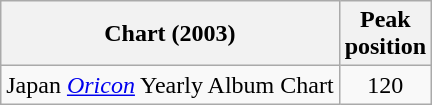<table class="wikitable sortable">
<tr>
<th>Chart (2003)</th>
<th>Peak<br>position</th>
</tr>
<tr>
<td>Japan <em><a href='#'>Oricon</a></em> Yearly Album Chart</td>
<td align="center">120</td>
</tr>
</table>
